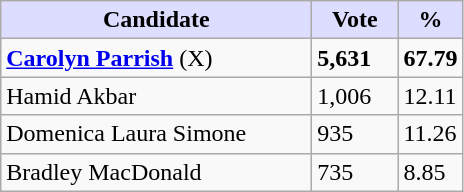<table class="wikitable">
<tr>
<th style="background:#ddf; width:200px;">Candidate</th>
<th style="background:#ddf; width:50px;">Vote</th>
<th style="background:#ddf; width:30px;">%</th>
</tr>
<tr>
<td><strong><a href='#'>Carolyn Parrish</a></strong> (X)</td>
<td><strong>5,631</strong></td>
<td><strong>67.79</strong></td>
</tr>
<tr>
<td>Hamid Akbar</td>
<td>1,006</td>
<td>12.11</td>
</tr>
<tr>
<td>Domenica Laura Simone</td>
<td>935</td>
<td>11.26</td>
</tr>
<tr>
<td>Bradley MacDonald</td>
<td>735</td>
<td>8.85</td>
</tr>
</table>
